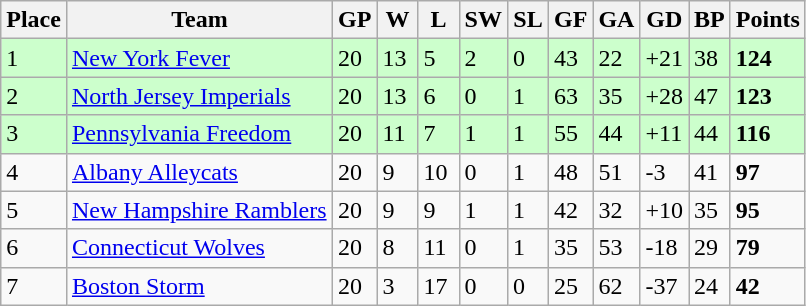<table class="wikitable">
<tr>
<th>Place</th>
<th style="width:170px;">Team</th>
<th width="20">GP</th>
<th width="20">W</th>
<th width="20">L</th>
<th width="20">SW</th>
<th width="20">SL</th>
<th width="20">GF</th>
<th width="20">GA</th>
<th width="25">GD</th>
<th width="20">BP</th>
<th>Points</th>
</tr>
<tr style="background:#cfc;">
<td>1</td>
<td><a href='#'>New York Fever</a></td>
<td>20</td>
<td>13</td>
<td>5</td>
<td>2</td>
<td>0</td>
<td>43</td>
<td>22</td>
<td>+21</td>
<td>38</td>
<td><strong>124</strong></td>
</tr>
<tr style="background:#cfc;">
<td>2</td>
<td><a href='#'>North Jersey Imperials</a></td>
<td>20</td>
<td>13</td>
<td>6</td>
<td>0</td>
<td>1</td>
<td>63</td>
<td>35</td>
<td>+28</td>
<td>47</td>
<td><strong>123</strong></td>
</tr>
<tr style="background:#cfc;">
<td>3</td>
<td><a href='#'>Pennsylvania Freedom</a></td>
<td>20</td>
<td>11</td>
<td>7</td>
<td>1</td>
<td>1</td>
<td>55</td>
<td>44</td>
<td>+11</td>
<td>44</td>
<td><strong>116</strong></td>
</tr>
<tr>
<td>4</td>
<td><a href='#'>Albany Alleycats</a></td>
<td>20</td>
<td>9</td>
<td>10</td>
<td>0</td>
<td>1</td>
<td>48</td>
<td>51</td>
<td>-3</td>
<td>41</td>
<td><strong>97</strong></td>
</tr>
<tr>
<td>5</td>
<td><a href='#'>New Hampshire Ramblers</a></td>
<td>20</td>
<td>9</td>
<td>9</td>
<td>1</td>
<td>1</td>
<td>42</td>
<td>32</td>
<td>+10</td>
<td>35</td>
<td><strong>95</strong></td>
</tr>
<tr>
<td>6</td>
<td><a href='#'>Connecticut Wolves</a></td>
<td>20</td>
<td>8</td>
<td>11</td>
<td>0</td>
<td>1</td>
<td>35</td>
<td>53</td>
<td>-18</td>
<td>29</td>
<td><strong>79</strong></td>
</tr>
<tr>
<td>7</td>
<td><a href='#'>Boston Storm</a></td>
<td>20</td>
<td>3</td>
<td>17</td>
<td>0</td>
<td>0</td>
<td>25</td>
<td>62</td>
<td>-37</td>
<td>24</td>
<td><strong>42</strong></td>
</tr>
</table>
